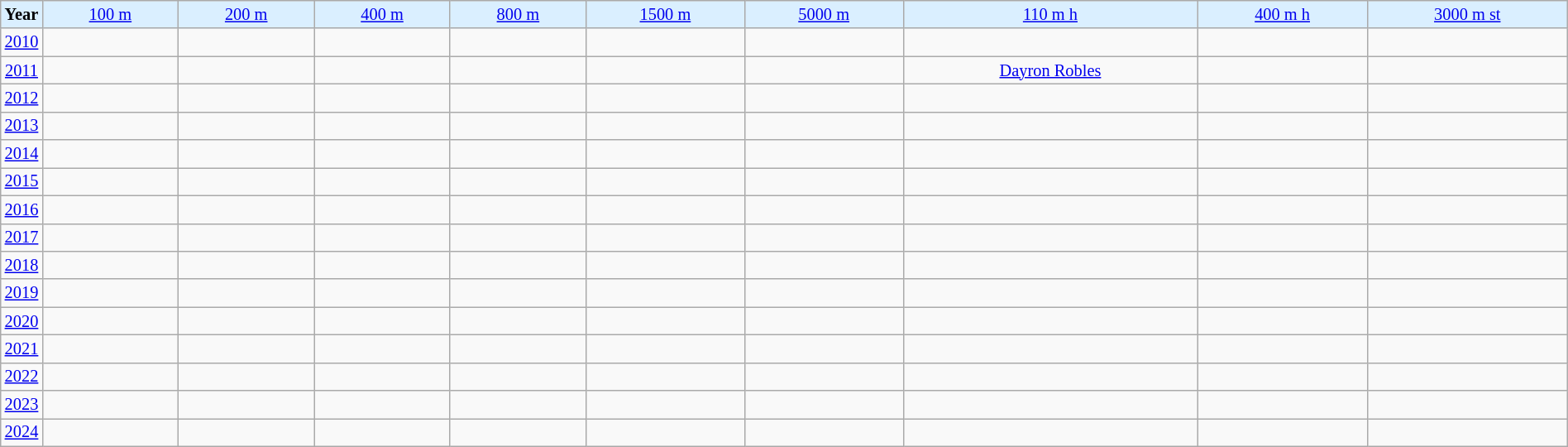<table class="wikitable" style="font-size:85%; text-align:center;" width="100%">
<tr style="text-align:center;background-color:#DAEFFF">
<td width=25px><strong>Year</strong></td>
<td><a href='#'>100 m</a></td>
<td><a href='#'>200 m</a></td>
<td><a href='#'>400 m</a></td>
<td><a href='#'>800 m</a></td>
<td><a href='#'>1500 m</a></td>
<td><a href='#'>5000 m</a></td>
<td><a href='#'>110 m h</a></td>
<td><a href='#'>400 m h</a></td>
<td><a href='#'>3000 m st</a></td>
</tr>
<tr>
<td><a href='#'>2010</a></td>
<td></td>
<td></td>
<td></td>
<td> </td>
<td> </td>
<td> </td>
<td> </td>
<td> </td>
<td> </td>
</tr>
<tr>
<td><a href='#'>2011</a></td>
<td> </td>
<td></td>
<td> </td>
<td> </td>
<td></td>
<td> </td>
<td> <a href='#'>Dayron Robles</a></td>
<td></td>
<td> </td>
</tr>
<tr>
<td><a href='#'>2012</a></td>
<td></td>
<td></td>
<td></td>
<td> </td>
<td> </td>
<td></td>
<td></td>
<td> </td>
<td> </td>
</tr>
<tr>
<td><a href='#'>2013</a></td>
<td> </td>
<td></td>
<td> </td>
<td> </td>
<td></td>
<td></td>
<td> </td>
<td> </td>
<td> </td>
</tr>
<tr>
<td><a href='#'>2014</a></td>
<td> </td>
<td> </td>
<td> </td>
<td> </td>
<td> </td>
<td></td>
<td></td>
<td></td>
<td> </td>
</tr>
<tr>
<td><a href='#'>2015</a></td>
<td> </td>
<td> </td>
<td> </td>
<td> </td>
<td> </td>
<td></td>
<td> </td>
<td> </td>
<td> </td>
</tr>
<tr>
<td><a href='#'>2016</a></td>
<td> </td>
<td> </td>
<td> </td>
<td></td>
<td> </td>
<td></td>
<td> </td>
<td></td>
<td> </td>
</tr>
<tr>
<td><a href='#'>2017</a></td>
<td></td>
<td> </td>
<td></td>
<td> </td>
<td>  </td>
<td></td>
<td>  </td>
<td>  </td>
<td> </td>
</tr>
<tr>
<td><a href='#'>2018</a></td>
<td> </td>
<td> </td>
<td></td>
<td> </td>
<td>  </td>
<td></td>
<td>  </td>
<td>  </td>
<td>  </td>
</tr>
<tr>
<td><a href='#'>2019</a></td>
<td></td>
<td>  </td>
<td></td>
<td></td>
<td>  </td>
<td></td>
<td> </td>
<td> </td>
<td></td>
</tr>
<tr>
<td><a href='#'>2020</a></td>
<td></td>
<td></td>
<td></td>
<td></td>
<td></td>
<td></td>
<td></td>
<td></td>
<td></td>
</tr>
<tr>
<td><a href='#'>2021</a></td>
<td></td>
<td> </td>
<td></td>
<td> </td>
<td>  </td>
<td> </td>
<td></td>
<td> </td>
<td></td>
</tr>
<tr>
<td><a href='#'>2022</a></td>
<td></td>
<td>  </td>
<td> </td>
<td> </td>
<td> </td>
<td></td>
<td></td>
<td> </td>
<td></td>
</tr>
<tr>
<td><a href='#'>2023</a></td>
<td> </td>
<td></td>
<td> </td>
<td> </td>
<td> </td>
<td></td>
<td></td>
<td></td>
<td></td>
</tr>
<tr>
<td><a href='#'>2024</a></td>
<td></td>
<td> </td>
<td></td>
<td> </td>
<td> </td>
<td> </td>
<td></td>
<td> </td>
<td></td>
</tr>
</table>
